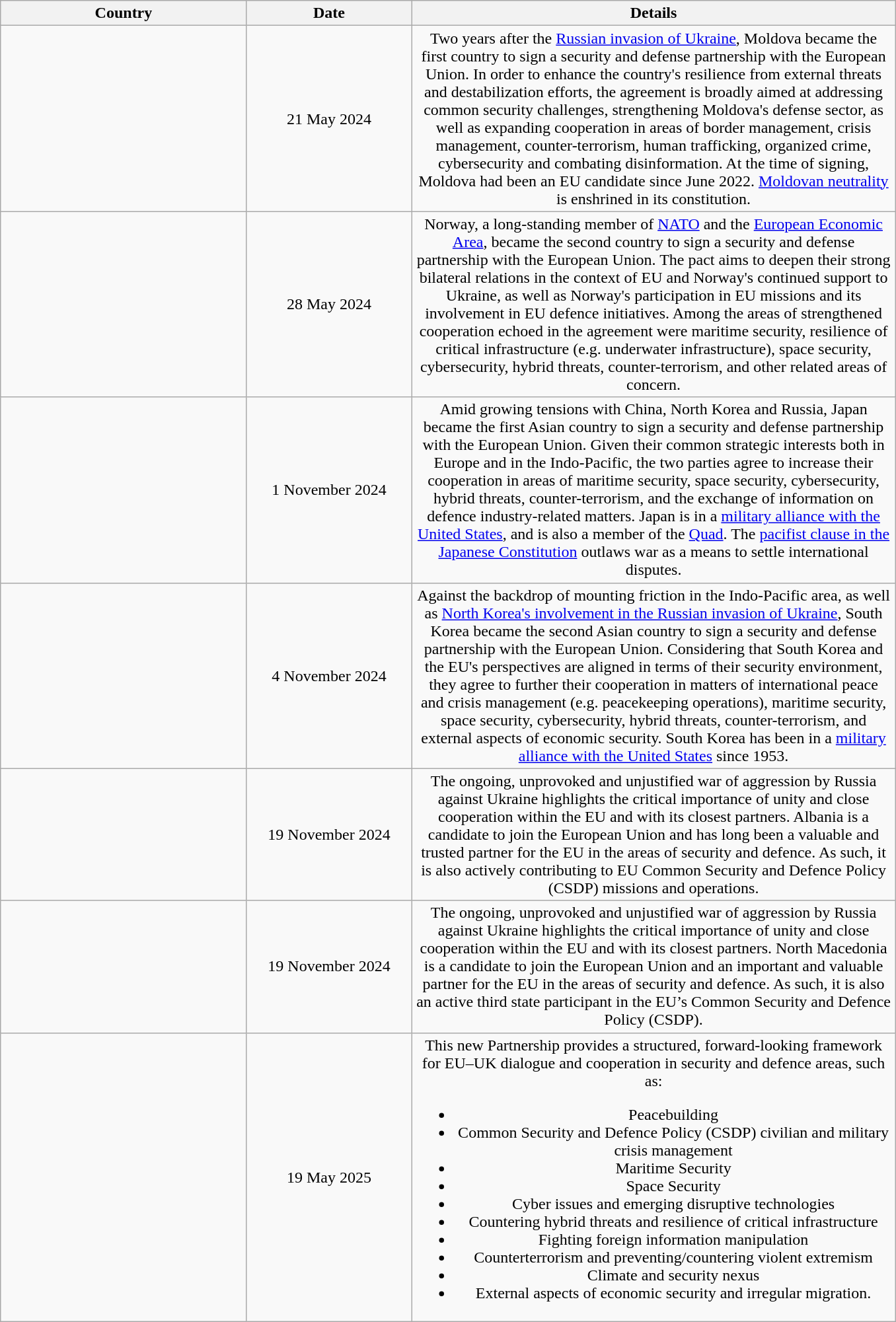<table class="wikitable" style="text-align: center; margin-left: auto; margin-right: auto; border: none;">
<tr>
<th style=width:15em>Country</th>
<th style=width:10em>Date</th>
<th style=width:30em>Details</th>
</tr>
<tr>
<td></td>
<td>21 May 2024</td>
<td>Two years after the <a href='#'>Russian invasion of Ukraine</a>, Moldova became the first country to sign a security and defense partnership with the European Union. In order to enhance the country's resilience from external threats and destabilization efforts, the agreement is broadly aimed at addressing common security challenges, strengthening Moldova's defense sector, as well as expanding cooperation in areas of border management, crisis management, counter-terrorism, human trafficking, organized crime, cybersecurity and combating disinformation. At the time of signing, Moldova had been an EU candidate since June 2022. <a href='#'>Moldovan neutrality</a> is enshrined in its constitution.</td>
</tr>
<tr>
<td></td>
<td>28 May 2024</td>
<td>Norway, a long-standing member of <a href='#'>NATO</a> and the <a href='#'>European Economic Area</a>, became the second country to sign a security and defense partnership with the European Union. The pact aims to deepen their strong bilateral relations in the context of EU and Norway's continued support to Ukraine, as well as Norway's participation in EU missions and its involvement in EU defence initiatives. Among the areas of strengthened cooperation echoed in the agreement were maritime security, resilience of critical infrastructure (e.g. underwater infrastructure), space security, cybersecurity, hybrid threats, counter-terrorism, and other related areas of concern.</td>
</tr>
<tr>
<td></td>
<td>1 November 2024</td>
<td>Amid growing tensions with China, North Korea and Russia, Japan became the first Asian country to sign a security and defense partnership with the European Union. Given their common strategic interests both in Europe and in the Indo-Pacific, the two parties agree to increase their cooperation in areas of maritime security, space security, cybersecurity, hybrid threats, counter-terrorism, and the exchange of information on defence industry-related matters. Japan is in a <a href='#'>military alliance with the United States</a>, and is also a member of the <a href='#'>Quad</a>. The <a href='#'>pacifist clause in the Japanese Constitution</a> outlaws war as a means to settle international disputes.</td>
</tr>
<tr>
<td></td>
<td>4 November 2024</td>
<td>Against the backdrop of mounting friction in the Indo-Pacific area, as well as <a href='#'>North Korea's involvement in the Russian invasion of Ukraine</a>, South Korea became the second Asian country to sign a security and defense partnership with the European Union. Considering that South Korea and the EU's perspectives are aligned in terms of their security environment, they agree to further their cooperation in matters of international peace and crisis management (e.g. peacekeeping operations), maritime security, space security, cybersecurity, hybrid threats, counter-terrorism, and external aspects of economic security. South Korea has been in a <a href='#'>military alliance with the United States</a> since 1953.</td>
</tr>
<tr>
<td></td>
<td>19 November 2024</td>
<td>The ongoing, unprovoked and unjustified war of aggression by Russia against Ukraine highlights the critical importance of unity and close cooperation within the EU and with its closest partners. Albania is a candidate to join the European Union and has long been a valuable and trusted partner for the EU in the areas of security and defence. As such, it is also actively contributing to EU Common Security and Defence Policy (CSDP) missions and operations.</td>
</tr>
<tr>
<td></td>
<td>19 November 2024</td>
<td>The ongoing, unprovoked and unjustified war of aggression by Russia against Ukraine highlights the critical importance of unity and close cooperation within the EU and with its closest partners. North Macedonia is a candidate to join the European Union and an important and valuable partner for the EU in the areas of security and defence. As such, it is also an active third state participant in the EU’s Common Security and Defence Policy (CSDP).</td>
</tr>
<tr>
<td></td>
<td>19 May 2025</td>
<td>This new Partnership provides a structured, forward-looking framework for EU–UK dialogue and cooperation in security and defence areas, such as:<br><ul><li>Peacebuilding</li><li>Common Security and Defence Policy (CSDP) civilian and military crisis management</li><li>Maritime Security</li><li>Space Security</li><li>Cyber issues and emerging disruptive technologies</li><li>Countering hybrid threats and resilience of critical infrastructure</li><li>Fighting foreign information manipulation</li><li>Counterterrorism and preventing/countering violent extremism</li><li>Climate and security nexus</li><li>External aspects of economic security and irregular migration.</li></ul></td>
</tr>
</table>
